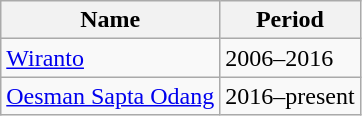<table class="wikitable">
<tr>
<th>Name</th>
<th>Period</th>
</tr>
<tr>
<td><a href='#'>Wiranto</a></td>
<td>2006–2016</td>
</tr>
<tr>
<td><a href='#'>Oesman Sapta Odang</a></td>
<td>2016–present</td>
</tr>
</table>
